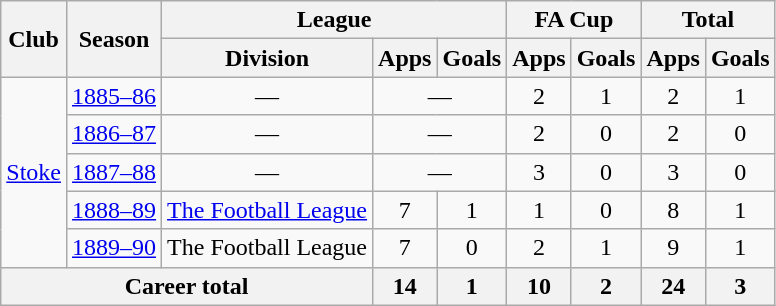<table class="wikitable" style="text-align: center;">
<tr>
<th rowspan="2">Club</th>
<th rowspan="2">Season</th>
<th colspan="3">League</th>
<th colspan="2">FA Cup</th>
<th colspan="2">Total</th>
</tr>
<tr>
<th>Division</th>
<th>Apps</th>
<th>Goals</th>
<th>Apps</th>
<th>Goals</th>
<th>Apps</th>
<th>Goals</th>
</tr>
<tr>
<td rowspan="5"><a href='#'>Stoke</a></td>
<td><a href='#'>1885–86</a></td>
<td>—</td>
<td colspan="2">—</td>
<td>2</td>
<td>1</td>
<td>2</td>
<td>1</td>
</tr>
<tr>
<td><a href='#'>1886–87</a></td>
<td>—</td>
<td colspan="2">—</td>
<td>2</td>
<td>0</td>
<td>2</td>
<td>0</td>
</tr>
<tr>
<td><a href='#'>1887–88</a></td>
<td>—</td>
<td colspan="2">—</td>
<td>3</td>
<td>0</td>
<td>3</td>
<td>0</td>
</tr>
<tr>
<td><a href='#'>1888–89</a></td>
<td><a href='#'>The Football League</a></td>
<td>7</td>
<td>1</td>
<td>1</td>
<td>0</td>
<td>8</td>
<td>1</td>
</tr>
<tr>
<td><a href='#'>1889–90</a></td>
<td>The Football League</td>
<td>7</td>
<td>0</td>
<td>2</td>
<td>1</td>
<td>9</td>
<td>1</td>
</tr>
<tr>
<th colspan=3>Career total</th>
<th>14</th>
<th>1</th>
<th>10</th>
<th>2</th>
<th>24</th>
<th>3</th>
</tr>
</table>
